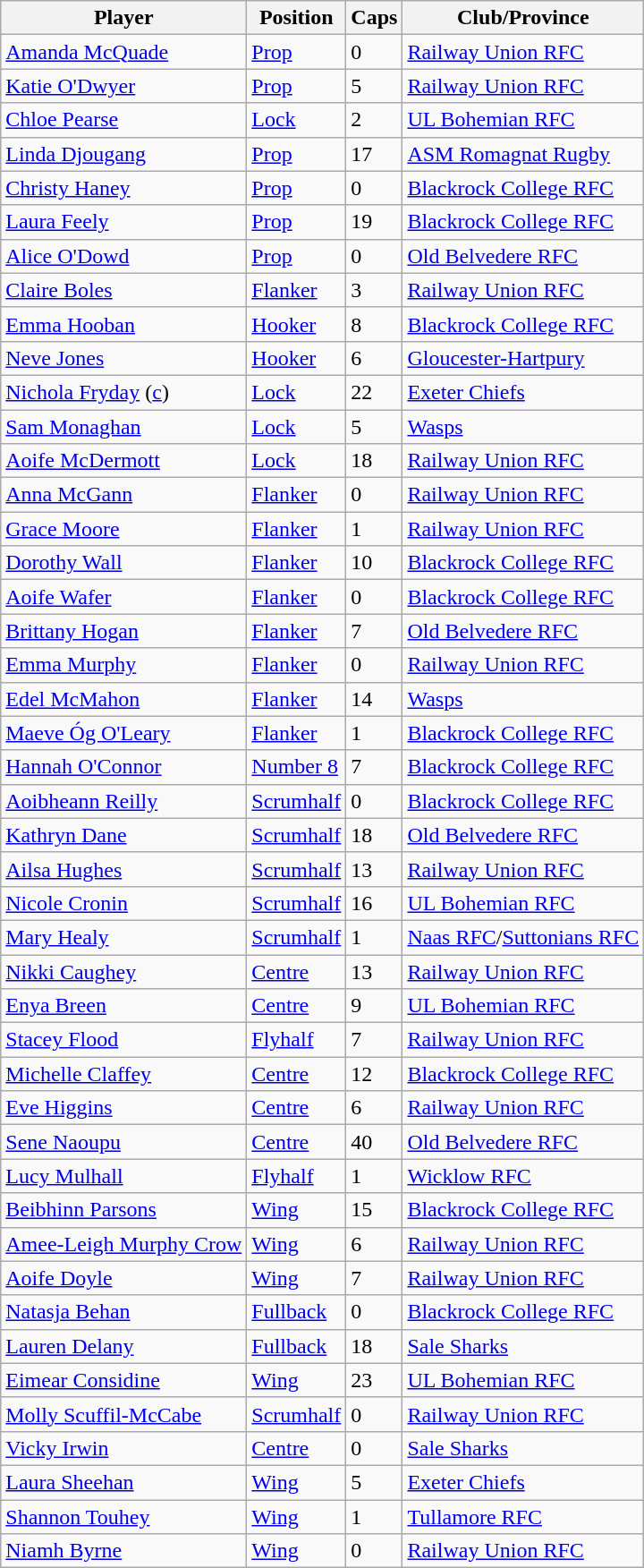<table class="wikitable">
<tr>
<th>Player</th>
<th>Position</th>
<th>Caps</th>
<th>Club/Province</th>
</tr>
<tr>
<td><a href='#'>Amanda McQuade</a></td>
<td><a href='#'>Prop</a></td>
<td>0</td>
<td><a href='#'>Railway Union RFC</a></td>
</tr>
<tr>
<td><a href='#'>Katie O'Dwyer</a></td>
<td><a href='#'>Prop</a></td>
<td>5</td>
<td><a href='#'>Railway Union RFC</a></td>
</tr>
<tr>
<td><a href='#'>Chloe Pearse</a></td>
<td><a href='#'>Lock</a></td>
<td>2</td>
<td><a href='#'>UL Bohemian RFC</a></td>
</tr>
<tr>
<td><a href='#'>Linda Djougang</a></td>
<td><a href='#'>Prop</a></td>
<td>17</td>
<td><a href='#'>ASM Romagnat Rugby</a></td>
</tr>
<tr>
<td><a href='#'>Christy Haney</a></td>
<td><a href='#'>Prop</a></td>
<td>0</td>
<td><a href='#'>Blackrock College RFC</a></td>
</tr>
<tr>
<td><a href='#'>Laura Feely</a></td>
<td><a href='#'>Prop</a></td>
<td>19</td>
<td><a href='#'>Blackrock College RFC</a></td>
</tr>
<tr>
<td><a href='#'>Alice O'Dowd</a></td>
<td><a href='#'>Prop</a></td>
<td>0</td>
<td><a href='#'>Old Belvedere RFC</a></td>
</tr>
<tr>
<td><a href='#'>Claire Boles</a></td>
<td><a href='#'>Flanker</a></td>
<td>3</td>
<td><a href='#'>Railway Union RFC</a></td>
</tr>
<tr>
<td><a href='#'>Emma Hooban</a></td>
<td><a href='#'>Hooker</a></td>
<td>8</td>
<td><a href='#'>Blackrock College RFC</a></td>
</tr>
<tr>
<td><a href='#'>Neve Jones</a></td>
<td><a href='#'>Hooker</a></td>
<td>6</td>
<td><a href='#'>Gloucester-Hartpury</a></td>
</tr>
<tr>
<td><a href='#'>Nichola Fryday</a> (<a href='#'>c</a>)</td>
<td><a href='#'>Lock</a></td>
<td>22</td>
<td><a href='#'>Exeter Chiefs</a></td>
</tr>
<tr>
<td><a href='#'>Sam Monaghan</a></td>
<td><a href='#'>Lock</a></td>
<td>5</td>
<td><a href='#'>Wasps</a></td>
</tr>
<tr>
<td><a href='#'>Aoife McDermott</a></td>
<td><a href='#'>Lock</a></td>
<td>18</td>
<td><a href='#'>Railway Union RFC</a></td>
</tr>
<tr>
<td><a href='#'>Anna McGann</a></td>
<td><a href='#'>Flanker</a></td>
<td>0</td>
<td><a href='#'>Railway Union RFC</a></td>
</tr>
<tr>
<td><a href='#'>Grace Moore</a></td>
<td><a href='#'>Flanker</a></td>
<td>1</td>
<td><a href='#'>Railway Union RFC</a></td>
</tr>
<tr>
<td><a href='#'>Dorothy Wall</a></td>
<td><a href='#'>Flanker</a></td>
<td>10</td>
<td><a href='#'>Blackrock College RFC</a></td>
</tr>
<tr>
<td><a href='#'>Aoife Wafer</a></td>
<td><a href='#'>Flanker</a></td>
<td>0</td>
<td><a href='#'>Blackrock College RFC</a></td>
</tr>
<tr>
<td><a href='#'>Brittany Hogan</a></td>
<td><a href='#'>Flanker</a></td>
<td>7</td>
<td><a href='#'>Old Belvedere RFC</a></td>
</tr>
<tr>
<td><a href='#'>Emma Murphy</a></td>
<td><a href='#'>Flanker</a></td>
<td>0</td>
<td><a href='#'>Railway Union RFC</a></td>
</tr>
<tr>
<td><a href='#'>Edel McMahon</a></td>
<td><a href='#'>Flanker</a></td>
<td>14</td>
<td><a href='#'>Wasps</a></td>
</tr>
<tr>
<td><a href='#'>Maeve Óg O'Leary</a></td>
<td><a href='#'>Flanker</a></td>
<td>1</td>
<td><a href='#'>Blackrock College RFC</a></td>
</tr>
<tr>
<td><a href='#'>Hannah O'Connor</a></td>
<td><a href='#'>Number 8</a></td>
<td>7</td>
<td><a href='#'>Blackrock College RFC</a></td>
</tr>
<tr>
<td><a href='#'>Aoibheann Reilly</a></td>
<td><a href='#'>Scrumhalf</a></td>
<td>0</td>
<td><a href='#'>Blackrock College RFC</a></td>
</tr>
<tr>
<td><a href='#'>Kathryn Dane</a></td>
<td><a href='#'>Scrumhalf</a></td>
<td>18</td>
<td><a href='#'>Old Belvedere RFC</a></td>
</tr>
<tr>
<td><a href='#'>Ailsa Hughes</a></td>
<td><a href='#'>Scrumhalf</a></td>
<td>13</td>
<td><a href='#'>Railway Union RFC</a></td>
</tr>
<tr>
<td><a href='#'>Nicole Cronin</a></td>
<td><a href='#'>Scrumhalf</a></td>
<td>16</td>
<td><a href='#'>UL Bohemian RFC</a></td>
</tr>
<tr>
<td><a href='#'>Mary Healy</a></td>
<td><a href='#'>Scrumhalf</a></td>
<td>1</td>
<td><a href='#'>Naas RFC</a>/<a href='#'>Suttonians RFC</a></td>
</tr>
<tr>
<td><a href='#'>Nikki Caughey</a></td>
<td><a href='#'>Centre</a></td>
<td>13</td>
<td><a href='#'>Railway Union RFC</a></td>
</tr>
<tr>
<td><a href='#'>Enya Breen</a></td>
<td><a href='#'>Centre</a></td>
<td>9</td>
<td><a href='#'>UL Bohemian RFC</a></td>
</tr>
<tr>
<td><a href='#'>Stacey Flood</a></td>
<td><a href='#'>Flyhalf</a></td>
<td>7</td>
<td><a href='#'>Railway Union RFC</a></td>
</tr>
<tr>
<td><a href='#'>Michelle Claffey</a></td>
<td><a href='#'>Centre</a></td>
<td>12</td>
<td><a href='#'>Blackrock College RFC</a></td>
</tr>
<tr>
<td><a href='#'>Eve Higgins</a></td>
<td><a href='#'>Centre</a></td>
<td>6</td>
<td><a href='#'>Railway Union RFC</a></td>
</tr>
<tr>
<td><a href='#'>Sene Naoupu</a></td>
<td><a href='#'>Centre</a></td>
<td>40</td>
<td><a href='#'>Old Belvedere RFC</a></td>
</tr>
<tr>
<td><a href='#'>Lucy Mulhall</a></td>
<td><a href='#'>Flyhalf</a></td>
<td>1</td>
<td><a href='#'>Wicklow RFC</a></td>
</tr>
<tr>
<td><a href='#'>Beibhinn Parsons</a></td>
<td><a href='#'>Wing</a></td>
<td>15</td>
<td><a href='#'>Blackrock College RFC</a></td>
</tr>
<tr>
<td><a href='#'>Amee-Leigh Murphy Crow</a></td>
<td><a href='#'>Wing</a></td>
<td>6</td>
<td><a href='#'>Railway Union RFC</a></td>
</tr>
<tr>
<td><a href='#'>Aoife Doyle</a></td>
<td><a href='#'>Wing</a></td>
<td>7</td>
<td><a href='#'>Railway Union RFC</a></td>
</tr>
<tr>
<td><a href='#'>Natasja Behan</a></td>
<td><a href='#'>Fullback</a></td>
<td>0</td>
<td><a href='#'>Blackrock College RFC</a></td>
</tr>
<tr>
<td><a href='#'>Lauren Delany</a></td>
<td><a href='#'>Fullback</a></td>
<td>18</td>
<td><a href='#'>Sale Sharks</a></td>
</tr>
<tr>
<td><a href='#'>Eimear Considine</a></td>
<td><a href='#'>Wing</a></td>
<td>23</td>
<td><a href='#'>UL Bohemian RFC</a></td>
</tr>
<tr>
<td><a href='#'>Molly Scuffil-McCabe</a></td>
<td><a href='#'>Scrumhalf</a></td>
<td>0</td>
<td><a href='#'>Railway Union RFC</a></td>
</tr>
<tr>
<td><a href='#'>Vicky Irwin</a></td>
<td><a href='#'>Centre</a></td>
<td>0</td>
<td><a href='#'>Sale Sharks</a></td>
</tr>
<tr>
<td><a href='#'>Laura Sheehan</a></td>
<td><a href='#'>Wing</a></td>
<td>5</td>
<td><a href='#'>Exeter Chiefs</a></td>
</tr>
<tr>
<td><a href='#'>Shannon Touhey</a></td>
<td><a href='#'>Wing</a></td>
<td>1</td>
<td><a href='#'>Tullamore RFC</a></td>
</tr>
<tr>
<td><a href='#'>Niamh Byrne</a></td>
<td><a href='#'>Wing</a></td>
<td>0</td>
<td><a href='#'>Railway Union RFC</a></td>
</tr>
</table>
